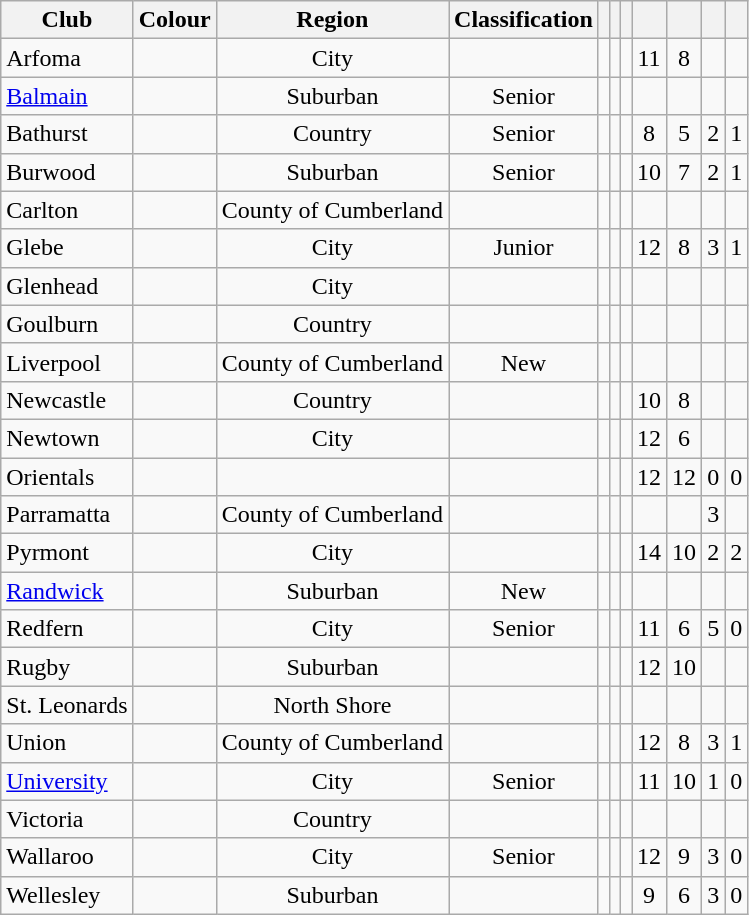<table class="wikitable sortable" style="text-align:center;font-size:100%;">
<tr>
<th>Club</th>
<th class=unsortable>Colour</th>
<th>Region</th>
<th>Classification</th>
<th></th>
<th></th>
<th></th>
<th></th>
<th></th>
<th></th>
<th></th>
</tr>
<tr>
<td align=left>Arfoma</td>
<td></td>
<td>City</td>
<td></td>
<td></td>
<td></td>
<td></td>
<td>11</td>
<td>8</td>
<td></td>
<td></td>
</tr>
<tr>
<td align=left><a href='#'>Balmain</a></td>
<td></td>
<td>Suburban</td>
<td>Senior</td>
<td></td>
<td></td>
<td></td>
<td></td>
<td></td>
<td></td>
<td></td>
</tr>
<tr>
<td align=left>Bathurst</td>
<td></td>
<td>Country</td>
<td>Senior</td>
<td></td>
<td></td>
<td></td>
<td>8</td>
<td>5</td>
<td>2</td>
<td>1</td>
</tr>
<tr>
<td align=left>Burwood</td>
<td></td>
<td>Suburban</td>
<td>Senior</td>
<td></td>
<td></td>
<td></td>
<td>10</td>
<td>7</td>
<td>2</td>
<td>1</td>
</tr>
<tr>
<td align=left>Carlton</td>
<td></td>
<td>County of Cumberland</td>
<td></td>
<td></td>
<td></td>
<td></td>
<td></td>
<td></td>
<td></td>
<td></td>
</tr>
<tr>
<td align=left>Glebe</td>
<td></td>
<td>City</td>
<td>Junior</td>
<td></td>
<td></td>
<td></td>
<td>12</td>
<td>8</td>
<td>3</td>
<td>1</td>
</tr>
<tr>
<td align=left>Glenhead</td>
<td></td>
<td>City</td>
<td></td>
<td></td>
<td></td>
<td></td>
<td></td>
<td></td>
<td></td>
<td></td>
</tr>
<tr>
<td align=left>Goulburn</td>
<td></td>
<td>Country</td>
<td></td>
<td></td>
<td></td>
<td></td>
<td></td>
<td></td>
<td></td>
<td></td>
</tr>
<tr>
<td align=left>Liverpool</td>
<td></td>
<td>County of Cumberland</td>
<td>New</td>
<td></td>
<td></td>
<td></td>
<td></td>
<td></td>
<td></td>
<td></td>
</tr>
<tr>
<td align=left>Newcastle</td>
<td></td>
<td>Country</td>
<td></td>
<td></td>
<td></td>
<td></td>
<td>10</td>
<td>8</td>
<td></td>
<td></td>
</tr>
<tr>
<td align=left>Newtown</td>
<td></td>
<td>City</td>
<td></td>
<td></td>
<td></td>
<td></td>
<td>12</td>
<td>6</td>
<td></td>
<td></td>
</tr>
<tr>
<td align=left>Orientals</td>
<td></td>
<td></td>
<td></td>
<td></td>
<td></td>
<td></td>
<td>12</td>
<td>12</td>
<td>0</td>
<td>0</td>
</tr>
<tr>
<td align=left>Parramatta</td>
<td></td>
<td>County of Cumberland</td>
<td></td>
<td></td>
<td></td>
<td></td>
<td></td>
<td></td>
<td>3</td>
<td></td>
</tr>
<tr>
<td align=left>Pyrmont</td>
<td></td>
<td>City</td>
<td></td>
<td></td>
<td></td>
<td></td>
<td>14</td>
<td>10</td>
<td>2</td>
<td>2</td>
</tr>
<tr>
<td align=left><a href='#'>Randwick</a></td>
<td></td>
<td>Suburban</td>
<td>New</td>
<td></td>
<td></td>
<td></td>
<td></td>
<td></td>
<td></td>
<td></td>
</tr>
<tr>
<td align=left>Redfern</td>
<td></td>
<td>City</td>
<td>Senior</td>
<td></td>
<td></td>
<td></td>
<td>11</td>
<td>6</td>
<td>5</td>
<td>0</td>
</tr>
<tr>
<td align=left>Rugby</td>
<td></td>
<td>Suburban</td>
<td></td>
<td></td>
<td></td>
<td></td>
<td>12</td>
<td>10</td>
<td></td>
<td></td>
</tr>
<tr>
<td align=left>St. Leonards</td>
<td></td>
<td>North Shore</td>
<td></td>
<td></td>
<td></td>
<td></td>
<td></td>
<td></td>
<td></td>
<td></td>
</tr>
<tr>
<td align=left>Union</td>
<td></td>
<td>County of Cumberland</td>
<td></td>
<td></td>
<td></td>
<td></td>
<td>12</td>
<td>8</td>
<td>3</td>
<td>1</td>
</tr>
<tr>
<td align=left><a href='#'>University</a></td>
<td></td>
<td>City</td>
<td>Senior</td>
<td></td>
<td></td>
<td></td>
<td>11</td>
<td>10</td>
<td>1</td>
<td>0</td>
</tr>
<tr>
<td align=left>Victoria</td>
<td></td>
<td>Country</td>
<td></td>
<td></td>
<td></td>
<td></td>
<td></td>
<td></td>
<td></td>
<td></td>
</tr>
<tr>
<td align=left>Wallaroo</td>
<td></td>
<td>City</td>
<td>Senior</td>
<td></td>
<td></td>
<td></td>
<td>12</td>
<td>9</td>
<td>3</td>
<td>0</td>
</tr>
<tr>
<td align=left>Wellesley</td>
<td></td>
<td>Suburban</td>
<td></td>
<td></td>
<td></td>
<td></td>
<td>9</td>
<td>6</td>
<td>3</td>
<td>0</td>
</tr>
</table>
